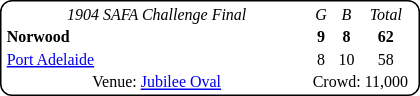<table style="margin-right:4px; margin-top:8px; float:right; border:1px #000 solid; border-radius:8px; background:#fff; font-family:Verdana; font-size:8pt; text-align:center;">
<tr>
<td width=200><em>1904 SAFA Challenge Final</em></td>
<td><em>G</em></td>
<td><em>B</em></td>
<td><em>Total</em></td>
</tr>
<tr>
<td style="text-align:left"><strong>Norwood</strong></td>
<td><strong>9</strong></td>
<td><strong>8</strong></td>
<td><strong>62</strong></td>
</tr>
<tr>
<td style="text-align:left"><a href='#'>Port Adelaide</a></td>
<td>8</td>
<td>10</td>
<td>58</td>
</tr>
<tr>
<td>Venue: <a href='#'>Jubilee Oval</a></td>
<td colspan=3>Crowd: 11,000</td>
<td colspan=3></td>
</tr>
</table>
